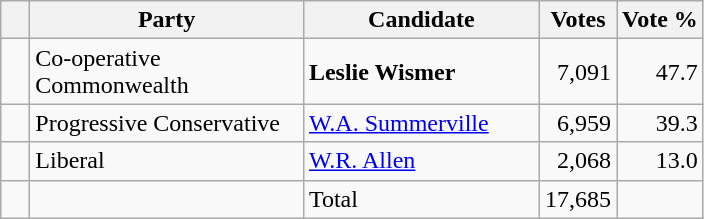<table class="wikitable">
<tr>
<th></th>
<th scope="col" width="175">Party</th>
<th scope="col" width="150">Candidate</th>
<th>Votes</th>
<th>Vote %</th>
</tr>
<tr>
<td>   </td>
<td>Co-operative Commonwealth</td>
<td><strong>Leslie Wismer</strong></td>
<td align=right>7,091</td>
<td align=right>47.7</td>
</tr>
<tr>
<td>   </td>
<td>Progressive Conservative</td>
<td><a href='#'>W.A. Summerville</a></td>
<td align=right>6,959</td>
<td align=right>39.3</td>
</tr>
<tr |>
<td>   </td>
<td>Liberal</td>
<td><a href='#'>W.R. Allen</a></td>
<td align=right>2,068</td>
<td align=right>13.0</td>
</tr>
<tr |>
<td></td>
<td></td>
<td>Total</td>
<td align=right>17,685</td>
<td></td>
</tr>
</table>
